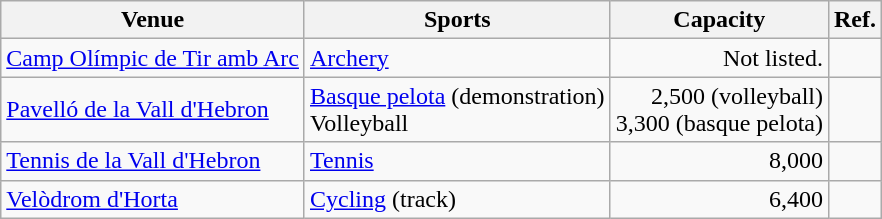<table class="wikitable sortable">
<tr>
<th>Venue</th>
<th>Sports</th>
<th>Capacity</th>
<th class="unsortable">Ref.</th>
</tr>
<tr>
<td><a href='#'>Camp Olímpic de Tir amb Arc</a></td>
<td><a href='#'>Archery</a></td>
<td align="right">Not listed.</td>
<td align=center></td>
</tr>
<tr>
<td><a href='#'>Pavelló de la Vall d'Hebron</a></td>
<td><a href='#'>Basque pelota</a> (demonstration)<br>Volleyball</td>
<td align="right">2,500 (volleyball)<br>3,300 (basque pelota)</td>
<td align=center></td>
</tr>
<tr>
<td><a href='#'>Tennis de la Vall d'Hebron</a></td>
<td><a href='#'>Tennis</a></td>
<td align="right">8,000</td>
<td align=center></td>
</tr>
<tr>
<td><a href='#'>Velòdrom d'Horta</a></td>
<td><a href='#'>Cycling</a> (track)</td>
<td align="right">6,400</td>
<td align=center></td>
</tr>
</table>
